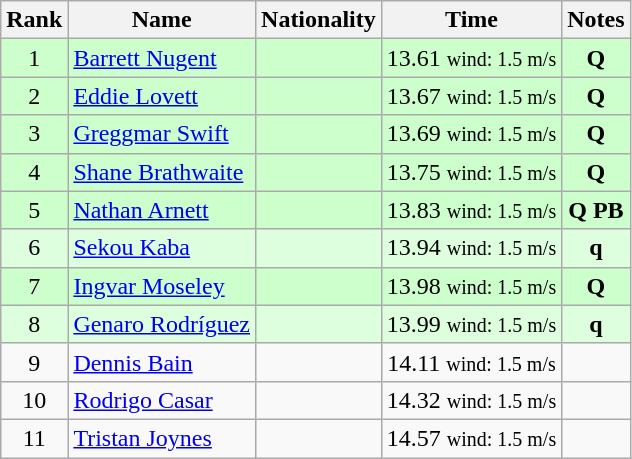<table class="wikitable sortable" style="text-align:center">
<tr>
<th>Rank</th>
<th>Name</th>
<th>Nationality</th>
<th>Time</th>
<th>Notes</th>
</tr>
<tr bgcolor=ccffcc>
<td>1</td>
<td align=left><a href='#'>Barrett Nugent</a></td>
<td align=left></td>
<td>13.61 <small>wind: 1.5 m/s</small></td>
<td><strong>Q</strong></td>
</tr>
<tr bgcolor=ccffcc>
<td>2</td>
<td align=left><a href='#'>Eddie Lovett</a></td>
<td align=left></td>
<td>13.67 <small>wind: 1.5 m/s</small></td>
<td><strong>Q</strong></td>
</tr>
<tr bgcolor=ccffcc>
<td>3</td>
<td align=left><a href='#'>Greggmar Swift</a></td>
<td align=left></td>
<td>13.69 <small>wind: 1.5 m/s</small></td>
<td><strong>Q</strong></td>
</tr>
<tr bgcolor=ccffcc>
<td>4</td>
<td align=left><a href='#'>Shane Brathwaite</a></td>
<td align=left></td>
<td>13.75 <small>wind: 1.5 m/s</small></td>
<td><strong>Q</strong></td>
</tr>
<tr bgcolor=ccffcc>
<td>5</td>
<td align=left><a href='#'>Nathan Arnett</a></td>
<td align=left></td>
<td>13.83 <small>wind: 1.5 m/s</small></td>
<td><strong>Q</strong> <strong>PB</strong></td>
</tr>
<tr bgcolor=ddffdd>
<td>6</td>
<td align=left><a href='#'>Sekou Kaba</a></td>
<td align=left></td>
<td>13.94 <small>wind: 1.5 m/s</small></td>
<td><strong>q</strong></td>
</tr>
<tr bgcolor=ccffcc>
<td>7</td>
<td align=left><a href='#'>Ingvar Moseley</a></td>
<td align=left></td>
<td>13.98 <small>wind: 1.5 m/s</small></td>
<td><strong>Q</strong></td>
</tr>
<tr bgcolor=ddffdd>
<td>8</td>
<td align=left><a href='#'>Genaro Rodríguez</a></td>
<td align=left></td>
<td>13.99 <small>wind: 1.5 m/s</small></td>
<td><strong>q</strong></td>
</tr>
<tr>
<td>9</td>
<td align=left><a href='#'>Dennis Bain</a></td>
<td align=left></td>
<td>14.11 <small>wind: 1.5 m/s</small></td>
<td></td>
</tr>
<tr>
<td>10</td>
<td align=left><a href='#'>Rodrigo Casar</a></td>
<td align=left></td>
<td>14.32 <small>wind: 1.5 m/s</small></td>
<td></td>
</tr>
<tr>
<td>11</td>
<td align=left><a href='#'>Tristan Joynes</a></td>
<td align=left></td>
<td>14.57 <small>wind: 1.5 m/s</small></td>
<td></td>
</tr>
</table>
